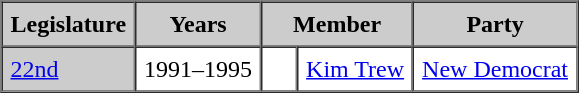<table border=1 cellpadding=5 cellspacing=0>
<tr bgcolor="CCCCCC">
<th>Legislature</th>
<th>Years</th>
<th colspan="2">Member</th>
<th>Party</th>
</tr>
<tr>
<td bgcolor="CCCCCC"><a href='#'>22nd</a></td>
<td>1991–1995</td>
<td>   </td>
<td><a href='#'>Kim Trew</a></td>
<td><a href='#'>New Democrat</a></td>
</tr>
</table>
